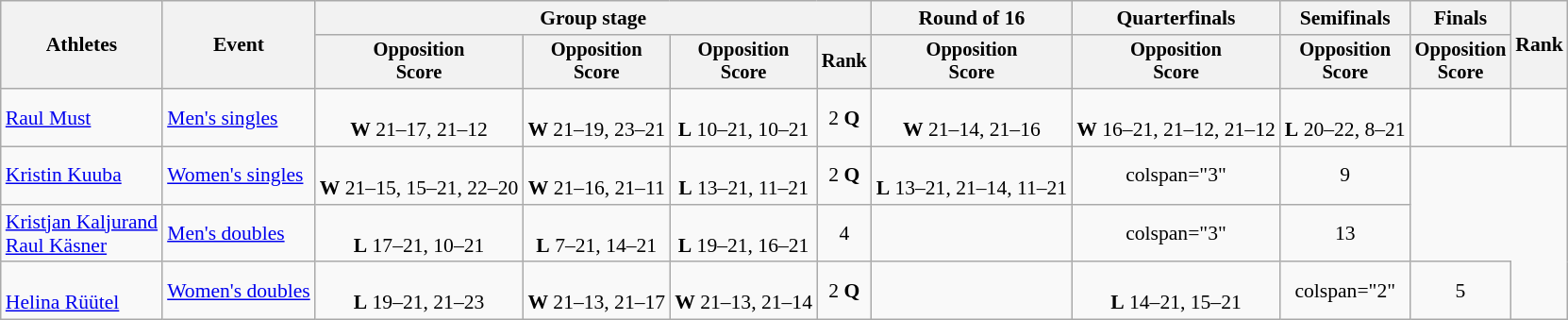<table class=wikitable style="font-size:90%">
<tr>
<th rowspan="2">Athletes</th>
<th rowspan="2">Event</th>
<th colspan="4">Group stage</th>
<th>Round of 16</th>
<th>Quarterfinals</th>
<th>Semifinals</th>
<th>Finals</th>
<th rowspan="2">Rank</th>
</tr>
<tr style="font-size:95%">
<th>Opposition<br>Score</th>
<th>Opposition<br>Score</th>
<th>Opposition<br>Score</th>
<th>Rank</th>
<th>Opposition<br>Score</th>
<th>Opposition<br>Score</th>
<th>Opposition<br>Score</th>
<th>Opposition<br>Score</th>
</tr>
<tr align=center>
<td align=left><a href='#'>Raul Must</a></td>
<td align=left><a href='#'>Men's singles</a></td>
<td><br><strong>W</strong> 21–17, 21–12</td>
<td><br><strong>W</strong> 21–19, 23–21</td>
<td><br><strong>L</strong> 10–21, 10–21</td>
<td>2 <strong>Q</strong></td>
<td><br><strong>W</strong> 21–14, 21–16</td>
<td><br><strong>W</strong> 16–21, 21–12, 21–12</td>
<td><br><strong>L</strong> 20–22, 8–21</td>
<td></td>
<td></td>
</tr>
<tr align=center>
<td align=left><a href='#'>Kristin Kuuba</a></td>
<td align=left><a href='#'>Women's singles</a></td>
<td><br><strong>W</strong> 21–15, 15–21, 22–20</td>
<td><br><strong>W</strong> 21–16, 21–11</td>
<td><br><strong>L</strong> 13–21, 11–21</td>
<td>2 <strong>Q</strong></td>
<td><br><strong>L</strong> 13–21, 21–14, 11–21</td>
<td>colspan="3" </td>
<td>9</td>
</tr>
<tr align=center>
<td align=left><a href='#'>Kristjan Kaljurand</a><br><a href='#'>Raul Käsner</a></td>
<td align=left><a href='#'>Men's doubles</a></td>
<td><br><strong>L</strong> 17–21, 10–21</td>
<td><br><strong>L</strong> 7–21, 14–21</td>
<td><br><strong>L</strong> 19–21, 16–21</td>
<td>4</td>
<td></td>
<td>colspan="3" </td>
<td>13</td>
</tr>
<tr align=center>
<td align=left><br><a href='#'>Helina Rüütel</a></td>
<td align=left><a href='#'>Women's doubles</a></td>
<td><br><strong>L</strong> 19–21, 21–23</td>
<td><br><strong>W</strong> 21–13, 21–17</td>
<td><br><strong>W</strong> 21–13, 21–14</td>
<td>2 <strong>Q</strong></td>
<td></td>
<td><br><strong>L</strong> 14–21, 15–21</td>
<td>colspan="2" </td>
<td>5</td>
</tr>
</table>
